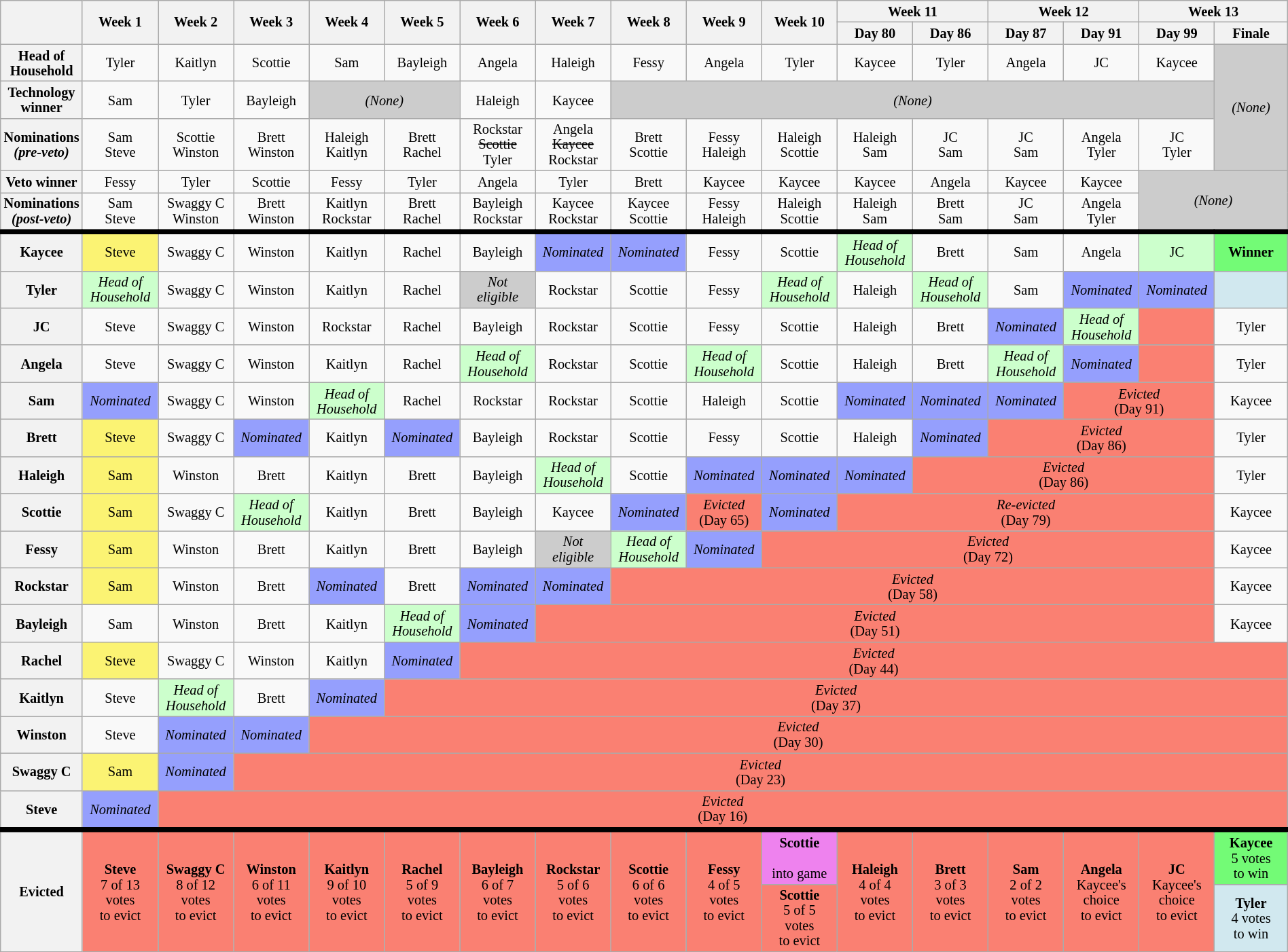<table class="wikitable" style="text-align:center; line-height:15px; font-size:85%; width:100%;">
<tr>
<th rowspan="2"></th>
<th scope="col" rowspan="2" style="width:6%">Week 1</th>
<th scope="col" rowspan="2" style="width:6%">Week 2</th>
<th scope="col" rowspan="2" style="width:6%">Week 3</th>
<th scope="col" rowspan="2" style="width:6%">Week 4</th>
<th scope="col" rowspan="2" style="width:6%">Week 5</th>
<th scope="col" rowspan="2" style="width:6%">Week 6</th>
<th scope="col" rowspan="2" style="width:6%">Week 7</th>
<th scope="col" rowspan="2" style="width:6%">Week 8</th>
<th scope="col" rowspan="2" style="width:6%">Week 9</th>
<th scope="col" rowspan="2" style="width:6%">Week 10</th>
<th scope="colgroup" colspan="2" style="width:6%">Week 11</th>
<th scope="colgroup" colspan="2" style="width:6%">Week 12</th>
<th scope="colgroup" colspan="2" style="width:6%">Week 13</th>
</tr>
<tr>
<th style="width:6%;">Day 80</th>
<th style="width:6%;">Day 86</th>
<th style="width:6%;">Day 87</th>
<th style="width:6%;">Day 91</th>
<th style="width:6%;">Day 99</th>
<th style="width:6%;">Finale</th>
</tr>
<tr>
<th scope="row">Head of<br>Household</th>
<td>Tyler</td>
<td>Kaitlyn</td>
<td>Scottie</td>
<td>Sam</td>
<td>Bayleigh</td>
<td>Angela</td>
<td>Haleigh</td>
<td>Fessy</td>
<td>Angela</td>
<td>Tyler</td>
<td>Kaycee</td>
<td>Tyler</td>
<td>Angela</td>
<td>JC</td>
<td>Kaycee</td>
<td rowspan="3" bgcolor="#ccc"><em>(None)</em></td>
</tr>
<tr>
<th scope="row">Technology winner</th>
<td>Sam</td>
<td>Tyler</td>
<td>Bayleigh</td>
<td colspan="2" bgcolor=#ccc><em>(None)</em></td>
<td>Haleigh</td>
<td>Kaycee</td>
<td colspan="8" bgcolor=#ccc><em>(None)</em></td>
</tr>
<tr>
<th scope="row">Nominations<br><em>(pre-veto)</em></th>
<td>Sam<br>Steve</td>
<td>Scottie<br>Winston</td>
<td>Brett<br>Winston</td>
<td>Haleigh<br>Kaitlyn</td>
<td>Brett<br>Rachel</td>
<td>Rockstar<br><s>Scottie</s><br>Tyler</td>
<td>Angela<br><s>Kaycee</s><br>Rockstar</td>
<td>Brett<br>Scottie</td>
<td>Fessy<br>Haleigh</td>
<td>Haleigh<br>Scottie</td>
<td>Haleigh<br>Sam</td>
<td>JC<br>Sam</td>
<td>JC<br>Sam</td>
<td>Angela<br>Tyler</td>
<td>JC<br>Tyler</td>
</tr>
<tr>
<th scope="row">Veto winner</th>
<td>Fessy</td>
<td>Tyler</td>
<td>Scottie</td>
<td>Fessy</td>
<td>Tyler</td>
<td>Angela</td>
<td>Tyler</td>
<td>Brett</td>
<td>Kaycee</td>
<td>Kaycee</td>
<td>Kaycee</td>
<td>Angela</td>
<td>Kaycee</td>
<td>Kaycee</td>
<td rowspan="2" colspan="2" bgcolor=#ccc><em>(None)</em></td>
</tr>
<tr>
<th scope="row">Nominations<br><em>(post-veto)</em></th>
<td>Sam<br>Steve</td>
<td>Swaggy C<br>Winston</td>
<td>Brett<br>Winston</td>
<td>Kaitlyn<br>Rockstar</td>
<td>Brett<br>Rachel</td>
<td>Bayleigh<br>Rockstar</td>
<td>Kaycee<br>Rockstar</td>
<td>Kaycee<br>Scottie</td>
<td>Fessy<br>Haleigh</td>
<td>Haleigh<br>Scottie</td>
<td>Haleigh<br>Sam</td>
<td>Brett<br>Sam</td>
<td>JC<br>Sam</td>
<td>Angela<br>Tyler</td>
</tr>
<tr style="border-top:5px solid; height:35px"">
<th scope="row">Kaycee</th>
<td style="background:#FBF373">Steve</td>
<td>Swaggy C</td>
<td>Winston</td>
<td>Kaitlyn</td>
<td>Rachel</td>
<td>Bayleigh</td>
<td style="background:#959ffd"><em>Nominated</em></td>
<td style="background:#959ffd"><em>Nominated</em></td>
<td>Fessy</td>
<td>Scottie</td>
<td style="background:#cfc"><em>Head of<br>Household</em></td>
<td>Brett</td>
<td>Sam</td>
<td>Angela</td>
<td style="background:#cfc">JC</td>
<td style="background:#73FB76"><strong>Winner</strong></td>
</tr>
<tr style="height:35px">
<th scope="row">Tyler</th>
<td style="background:#cfc"><em>Head of<br>Household</em></td>
<td>Swaggy C</td>
<td>Winston</td>
<td>Kaitlyn</td>
<td>Rachel</td>
<td style="background:#ccc"><em>Not<br>eligible</em></td>
<td>Rockstar</td>
<td>Scottie</td>
<td>Fessy</td>
<td style="background:#cfc"><em>Head of<br>Household</em></td>
<td>Haleigh</td>
<td style="background:#cfc"><em>Head of<br>Household</em></td>
<td>Sam</td>
<td style="background:#959ffd"><em>Nominated</em></td>
<td style="background:#959ffd"><em>Nominated</em></td>
<td style="background:#D1E8EF"></td>
</tr>
<tr style="height:35px">
<th scope="row">JC</th>
<td>Steve</td>
<td>Swaggy C</td>
<td>Winston</td>
<td>Rockstar</td>
<td>Rachel</td>
<td>Bayleigh</td>
<td>Rockstar</td>
<td>Scottie</td>
<td>Fessy</td>
<td>Scottie</td>
<td>Haleigh</td>
<td>Brett</td>
<td style="background:#959ffd"><em>Nominated</em></td>
<td style="background:#cfc"><em>Head of<br>Household</em></td>
<td style="background:salmon"></td>
<td>Tyler</td>
</tr>
<tr style="height:35px">
<th scope="row">Angela</th>
<td>Steve</td>
<td>Swaggy C</td>
<td>Winston</td>
<td>Kaitlyn</td>
<td>Rachel</td>
<td style="background:#cfc"><em>Head of<br>Household</em></td>
<td>Rockstar</td>
<td>Scottie</td>
<td style="background:#cfc"><em>Head of<br>Household</em></td>
<td>Scottie</td>
<td>Haleigh</td>
<td>Brett</td>
<td style="background:#cfc"><em>Head of<br>Household</em></td>
<td style="background:#959ffd"><em>Nominated</em></td>
<td style="background:salmon"></td>
<td>Tyler</td>
</tr>
<tr style="height:35px">
<th scope="row">Sam</th>
<td style="background:#959ffd"><em>Nominated</em></td>
<td>Swaggy C</td>
<td>Winston</td>
<td style="background:#cfc"><em>Head of<br>Household</em></td>
<td>Rachel</td>
<td>Rockstar</td>
<td>Rockstar</td>
<td>Scottie</td>
<td>Haleigh</td>
<td>Scottie</td>
<td style="background:#959ffd"><em>Nominated</em></td>
<td style="background:#959ffd"><em>Nominated</em></td>
<td style="background:#959ffd"><em>Nominated</em></td>
<td colspan="2" style="background:salmon"><em>Evicted</em><br>(Day 91)</td>
<td>Kaycee</td>
</tr>
<tr style="height:35px">
<th scope="row">Brett</th>
<td style="background:#FBF373">Steve</td>
<td>Swaggy C</td>
<td style="background:#959ffd"><em>Nominated</em></td>
<td>Kaitlyn</td>
<td style="background:#959ffd"><em>Nominated</em></td>
<td>Bayleigh</td>
<td>Rockstar</td>
<td>Scottie</td>
<td>Fessy</td>
<td>Scottie</td>
<td>Haleigh</td>
<td style="background:#959ffd"><em>Nominated</em></td>
<td colspan="3" style="background:salmon"><em>Evicted</em><br>(Day 86)</td>
<td>Tyler</td>
</tr>
<tr style="height:35px">
<th scope="row">Haleigh</th>
<td style="background:#FBF373">Sam</td>
<td>Winston</td>
<td>Brett</td>
<td>Kaitlyn</td>
<td>Brett</td>
<td>Bayleigh</td>
<td style="background:#cfc"><em>Head of<br>Household</em></td>
<td>Scottie</td>
<td style="background:#959ffd"><em>Nominated</em></td>
<td style="background:#959ffd"><em>Nominated</em></td>
<td style="background:#959ffd"><em>Nominated</em></td>
<td colspan="4" style="background:salmon"><em>Evicted</em><br>(Day 86)</td>
<td>Tyler</td>
</tr>
<tr style="height:35px">
<th scope="row">Scottie</th>
<td style="background:#FBF373">Sam</td>
<td>Swaggy C</td>
<td style="background:#cfc"><em>Head of<br>Household</em></td>
<td>Kaitlyn</td>
<td>Brett</td>
<td>Bayleigh</td>
<td>Kaycee</td>
<td style="background:#959ffd"><em>Nominated</em></td>
<td colspan="1" style="background:salmon"><em>Evicted</em><br>(Day 65)</td>
<td style="background:#959ffd"><em>Nominated</em></td>
<td colspan="5" style="background:salmon"><em>Re-evicted</em><br>(Day 79)</td>
<td>Kaycee</td>
</tr>
<tr style="height:35px">
<th scope="row">Fessy</th>
<td style="background:#FBF373">Sam</td>
<td>Winston</td>
<td>Brett</td>
<td>Kaitlyn</td>
<td>Brett</td>
<td>Bayleigh</td>
<td style="background:#ccc"><em>Not<br>eligible</em></td>
<td style="background:#cfc"><em>Head of<br>Household</em></td>
<td style="background:#959ffd"><em>Nominated</em></td>
<td colspan="6" style="background:salmon"><em>Evicted</em><br>(Day 72)</td>
<td>Kaycee</td>
</tr>
<tr style="height:35px">
<th scope="row">Rockstar</th>
<td style="background:#FBF373">Sam</td>
<td>Winston</td>
<td>Brett</td>
<td style="background:#959ffd"><em>Nominated</em></td>
<td>Brett</td>
<td style="background:#959ffd"><em>Nominated</em></td>
<td style="background:#959ffd"><em>Nominated</em></td>
<td colspan="8" style="background:salmon"><em>Evicted</em><br>(Day 58)</td>
<td>Kaycee</td>
</tr>
<tr style="height:35px">
<th scope="row">Bayleigh</th>
<td>Sam</td>
<td>Winston</td>
<td>Brett</td>
<td>Kaitlyn</td>
<td style="background:#cfc"><em>Head of<br>Household</em></td>
<td style="background:#959ffd"><em>Nominated</em></td>
<td colspan="9" style="background:salmon"><em>Evicted</em><br>(Day 51)</td>
<td>Kaycee</td>
</tr>
<tr style="height:35px">
<th scope="row">Rachel</th>
<td style="background:#FBF373">Steve</td>
<td>Swaggy C</td>
<td>Winston</td>
<td>Kaitlyn</td>
<td style="background:#959ffd"><em>Nominated</em></td>
<td colspan="11" style="background:salmon"><em>Evicted</em><br>(Day 44)</td>
</tr>
<tr style="height:35px">
<th scope="row">Kaitlyn</th>
<td>Steve</td>
<td style="background:#cfc"><em>Head of<br>Household</em></td>
<td>Brett</td>
<td style="background:#959ffd"><em>Nominated</em></td>
<td colspan="12" style="background:salmon"><em>Evicted</em><br>(Day 37)</td>
</tr>
<tr style="height:35px">
<th scope="row">Winston</th>
<td>Steve</td>
<td style="background:#959ffd"><em>Nominated</em></td>
<td style="background:#959ffd"><em>Nominated</em></td>
<td colspan="13" style="background:salmon"><em>Evicted</em><br>(Day 30)</td>
</tr>
<tr style="height:35px">
<th scope="row">Swaggy C</th>
<td style="background:#FBF373">Sam</td>
<td style="background:#959ffd"><em>Nominated</em></td>
<td colspan="14" style="background:salmon"><em>Evicted</em><br>(Day 23)</td>
</tr>
<tr style="height:35px">
<th scope="row">Steve</th>
<td style="background:#959ffd"><em>Nominated</em></td>
<td colspan="15" style="background:salmon"><em>Evicted</em><br>(Day 16)</td>
</tr>
<tr style="border-top:5px solid">
<th scope="rowgroup" rowspan="2">Evicted</th>
<td style="background:salmon" rowspan="2"><strong>Steve</strong><br>7 of 13<br>votes<br>to evict</td>
<td style="background:salmon" rowspan="2"><strong>Swaggy C</strong><br>8 of 12<br>votes<br>to evict</td>
<td style="background:salmon" rowspan="2"><strong>Winston</strong><br>6 of 11<br>votes<br>to evict</td>
<td style="background:salmon" rowspan="2"><strong>Kaitlyn</strong><br>9 of 10<br>votes<br>to evict</td>
<td style="background:salmon" rowspan="2"><strong>Rachel</strong><br>5 of 9<br>votes<br>to evict</td>
<td style="background:salmon" rowspan="2"><strong>Bayleigh</strong><br>6 of 7<br>votes<br>to evict</td>
<td style="background:salmon" rowspan="2"><strong>Rockstar</strong><br>5 of 6<br>votes<br>to evict</td>
<td style="background:salmon" rowspan="2"><strong>Scottie</strong><br>6 of 6<br>votes<br>to evict</td>
<td style="background:salmon" rowspan="2"><strong>Fessy</strong><br>4 of 5<br>votes<br>to evict</td>
<td style="background:violet"><strong>Scottie</strong><br><br>into game</td>
<td style="background:salmon" rowspan="2"><strong>Haleigh</strong><br>4 of 4<br>votes<br>to evict</td>
<td style="background:salmon" rowspan="2"><strong>Brett</strong><br>3 of 3<br>votes<br>to evict</td>
<td style="background:salmon" rowspan="2"><strong>Sam</strong><br>2 of 2<br>votes<br>to evict</td>
<td style="background:salmon" rowspan="2"><strong>Angela</strong><br>Kaycee's<br>choice<br>to evict</td>
<td style="background:salmon" rowspan="2"><strong>JC</strong><br>Kaycee's<br>choice<br>to evict</td>
<td style="background:#73FB76"><strong>Kaycee</strong><br>5 votes<br>to win</td>
</tr>
<tr>
<td style="background:salmon"><strong>Scottie</strong><br>5 of 5<br>votes<br>to evict</td>
<td style="background:#D1E8EF"><strong>Tyler</strong><br>4 votes<br>to win</td>
</tr>
</table>
